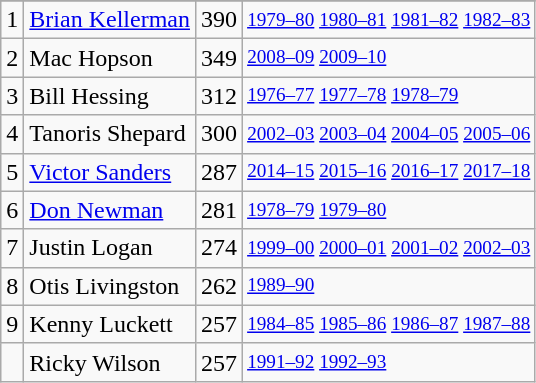<table class="wikitable">
<tr>
</tr>
<tr>
<td>1</td>
<td><a href='#'>Brian Kellerman</a></td>
<td>390</td>
<td style="font-size:80%;"><a href='#'>1979–80</a> <a href='#'>1980–81</a> <a href='#'>1981–82</a> <a href='#'>1982–83</a></td>
</tr>
<tr>
<td>2</td>
<td>Mac Hopson</td>
<td>349</td>
<td style="font-size:80%;"><a href='#'>2008–09</a> <a href='#'>2009–10</a></td>
</tr>
<tr>
<td>3</td>
<td>Bill Hessing</td>
<td>312</td>
<td style="font-size:80%;"><a href='#'>1976–77</a> <a href='#'>1977–78</a> <a href='#'>1978–79</a></td>
</tr>
<tr>
<td>4</td>
<td>Tanoris Shepard</td>
<td>300</td>
<td style="font-size:80%;"><a href='#'>2002–03</a> <a href='#'>2003–04</a> <a href='#'>2004–05</a> <a href='#'>2005–06</a></td>
</tr>
<tr>
<td>5</td>
<td><a href='#'>Victor Sanders</a></td>
<td>287</td>
<td style="font-size:80%;"><a href='#'>2014–15</a> <a href='#'>2015–16</a> <a href='#'>2016–17</a> <a href='#'>2017–18</a></td>
</tr>
<tr>
<td>6</td>
<td><a href='#'>Don Newman</a></td>
<td>281</td>
<td style="font-size:80%;"><a href='#'>1978–79</a> <a href='#'>1979–80</a></td>
</tr>
<tr>
<td>7</td>
<td>Justin Logan</td>
<td>274</td>
<td style="font-size:80%;"><a href='#'>1999–00</a> <a href='#'>2000–01</a> <a href='#'>2001–02</a> <a href='#'>2002–03</a></td>
</tr>
<tr>
<td>8</td>
<td>Otis Livingston</td>
<td>262</td>
<td style="font-size:80%;"><a href='#'>1989–90</a></td>
</tr>
<tr>
<td>9</td>
<td>Kenny Luckett</td>
<td>257</td>
<td style="font-size:80%;"><a href='#'>1984–85</a> <a href='#'>1985–86</a> <a href='#'>1986–87</a> <a href='#'>1987–88</a></td>
</tr>
<tr>
<td></td>
<td>Ricky Wilson</td>
<td>257</td>
<td style="font-size:80%;"><a href='#'>1991–92</a> <a href='#'>1992–93</a></td>
</tr>
</table>
